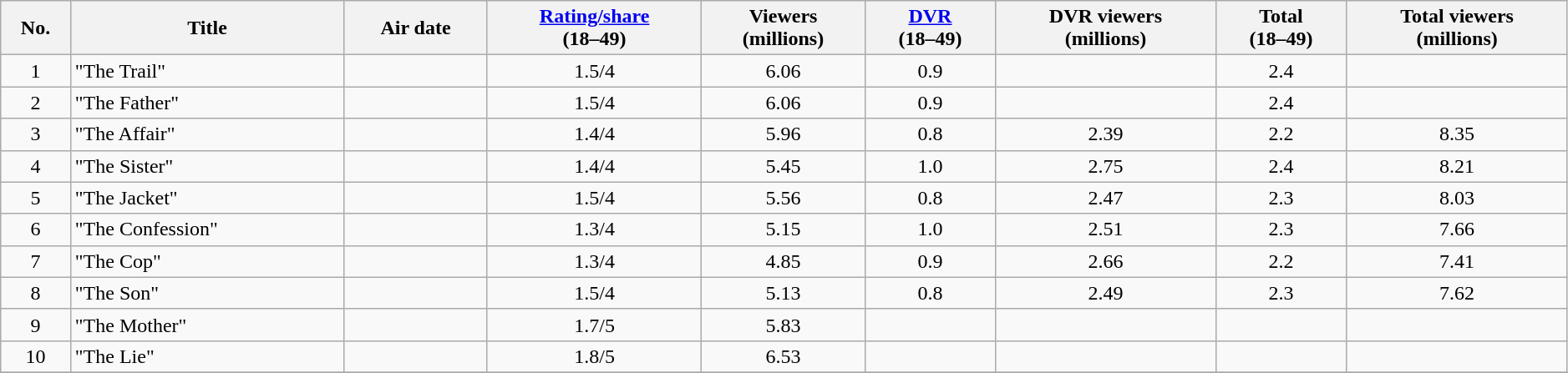<table class="wikitable sortable" style="text-align:center;width:99%">
<tr>
<th>No.</th>
<th>Title</th>
<th>Air date</th>
<th data-sort-type="number"><a href='#'>Rating/share</a><br>(18–49)</th>
<th data-sort-type="number">Viewers<br>(millions)</th>
<th data-sort-type="number"><a href='#'>DVR</a><br>(18–49)</th>
<th data-sort-type="number">DVR viewers<br>(millions)</th>
<th data-sort-type="number">Total<br>(18–49)</th>
<th data-sort-type="number">Total viewers<br>(millions)</th>
</tr>
<tr>
<td>1</td>
<td style="text-align:left;">"The Trail"</td>
<td style="text-align:left;"></td>
<td>1.5/4</td>
<td>6.06</td>
<td>0.9</td>
<td></td>
<td>2.4</td>
<td></td>
</tr>
<tr>
<td>2</td>
<td style="text-align:left;">"The Father"</td>
<td style="text-align:left;"></td>
<td>1.5/4</td>
<td>6.06</td>
<td>0.9</td>
<td></td>
<td>2.4</td>
<td></td>
</tr>
<tr>
<td>3</td>
<td style="text-align:left;">"The Affair"</td>
<td style="text-align:left;"></td>
<td>1.4/4</td>
<td>5.96</td>
<td>0.8</td>
<td>2.39</td>
<td>2.2</td>
<td>8.35</td>
</tr>
<tr>
<td>4</td>
<td style="text-align:left;">"The Sister"</td>
<td style="text-align:left;"></td>
<td>1.4/4</td>
<td>5.45</td>
<td>1.0</td>
<td>2.75</td>
<td>2.4</td>
<td>8.21</td>
</tr>
<tr>
<td>5</td>
<td style="text-align:left;">"The Jacket"</td>
<td style="text-align:left;"></td>
<td>1.5/4</td>
<td>5.56</td>
<td>0.8</td>
<td>2.47</td>
<td>2.3</td>
<td>8.03</td>
</tr>
<tr>
<td>6</td>
<td style="text-align:left;">"The Confession"</td>
<td style="text-align:left;"></td>
<td>1.3/4</td>
<td>5.15</td>
<td>1.0</td>
<td>2.51</td>
<td>2.3</td>
<td>7.66</td>
</tr>
<tr>
<td>7</td>
<td style="text-align:left;">"The Cop"</td>
<td style="text-align:left;"></td>
<td>1.3/4</td>
<td>4.85</td>
<td>0.9</td>
<td>2.66</td>
<td>2.2</td>
<td>7.41</td>
</tr>
<tr>
<td>8</td>
<td style="text-align:left;">"The Son"</td>
<td style="text-align:left;"></td>
<td>1.5/4</td>
<td>5.13</td>
<td>0.8</td>
<td>2.49</td>
<td>2.3</td>
<td>7.62</td>
</tr>
<tr>
<td>9</td>
<td style="text-align:left;">"The Mother"</td>
<td style="text-align:left;"></td>
<td>1.7/5</td>
<td>5.83</td>
<td></td>
<td></td>
<td></td>
<td></td>
</tr>
<tr>
<td>10</td>
<td style="text-align:left;">"The Lie"</td>
<td style="text-align:left;"></td>
<td>1.8/5</td>
<td>6.53</td>
<td></td>
<td></td>
<td></td>
<td></td>
</tr>
<tr>
</tr>
</table>
